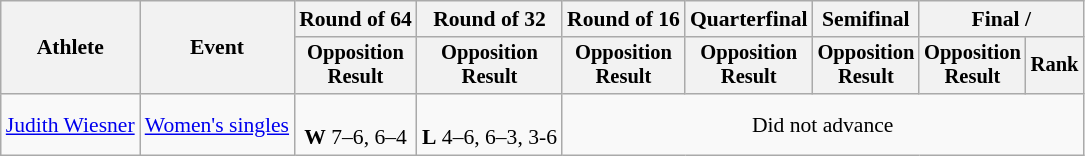<table class=wikitable style=font-size:90%;text-align:center>
<tr>
<th rowspan=2>Athlete</th>
<th rowspan=2>Event</th>
<th>Round of 64</th>
<th>Round of 32</th>
<th>Round of 16</th>
<th>Quarterfinal</th>
<th>Semifinal</th>
<th colspan=2>Final / </th>
</tr>
<tr style=font-size:95%>
<th>Opposition<br>Result</th>
<th>Opposition<br>Result</th>
<th>Opposition<br>Result</th>
<th>Opposition<br>Result</th>
<th>Opposition<br>Result</th>
<th>Opposition<br>Result</th>
<th>Rank</th>
</tr>
<tr>
<td align=left><a href='#'>Judith Wiesner</a></td>
<td align=left rowspan=3><a href='#'>Women's singles</a></td>
<td><br><strong>W</strong> 7–6, 6–4</td>
<td><br><strong>L</strong> 4–6, 6–3, 3-6</td>
<td colspan=5>Did not advance</td>
</tr>
</table>
